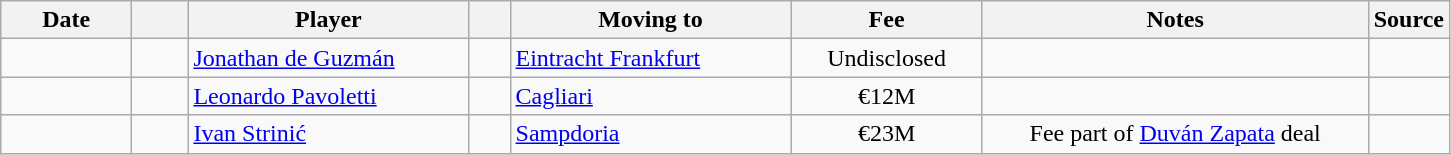<table class="wikitable sortable">
<tr>
<th style="width:80px;">Date</th>
<th style="width:30px;"></th>
<th style="width:180px;">Player</th>
<th style="width:20px;"></th>
<th style="width:180px;">Moving to</th>
<th style="width:120px;" class="unsortable">Fee</th>
<th style="width:250px;" class="unsortable">Notes</th>
<th style="width:20px;">Source</th>
</tr>
<tr>
<td></td>
<td align=center></td>
<td> <a href='#'>Jonathan de Guzmán</a></td>
<td align=center></td>
<td> <a href='#'>Eintracht Frankfurt</a></td>
<td align=center>Undisclosed</td>
<td align=center></td>
<td></td>
</tr>
<tr>
<td></td>
<td align=center></td>
<td> <a href='#'>Leonardo Pavoletti</a></td>
<td align=center></td>
<td> <a href='#'>Cagliari</a></td>
<td align=center>€12M</td>
<td align=center></td>
<td></td>
</tr>
<tr>
<td></td>
<td align=center></td>
<td> <a href='#'>Ivan Strinić</a></td>
<td align=center></td>
<td> <a href='#'>Sampdoria</a></td>
<td align=center>€23M</td>
<td align=center>Fee part of <a href='#'>Duván Zapata</a> deal</td>
<td></td>
</tr>
</table>
